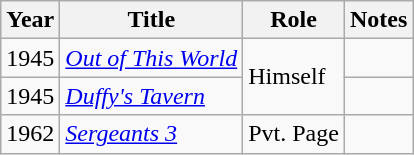<table class="wikitable">
<tr>
<th>Year</th>
<th>Title</th>
<th>Role</th>
<th>Notes</th>
</tr>
<tr>
<td>1945</td>
<td><em><a href='#'>Out of This World</a></em></td>
<td rowspan="2">Himself</td>
<td></td>
</tr>
<tr>
<td>1945</td>
<td><em><a href='#'>Duffy's Tavern</a></em></td>
<td></td>
</tr>
<tr>
<td>1962</td>
<td><em><a href='#'>Sergeants 3</a></em></td>
<td>Pvt. Page</td>
<td></td>
</tr>
</table>
